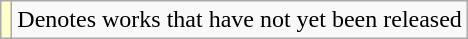<table class="wikitable">
<tr>
<td style="background:#FFFFCC;"></td>
<td>Denotes works that have not yet been released</td>
</tr>
</table>
